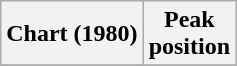<table class="wikitable">
<tr>
<th>Chart (1980)</th>
<th>Peak<br>position</th>
</tr>
<tr>
</tr>
</table>
